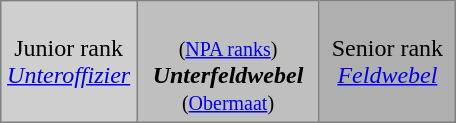<table class="toccolours" border="1" cellpadding="4" cellspacing="0" style="border-collapse: collapse; margin: 0.5em auto; clear: both;">
<tr>
<td width="30%" align="center" style="background:#cfcfcf;">Junior rank<br><em><a href='#'>Unteroffizier</a></em></td>
<td width="40%" align="center" style="background:#bfbfbf;"><br><small>(<a href='#'>NPA ranks</a>)</small><br><strong><em>Unterfeldwebel</em></strong><br><small>(<a href='#'>Obermaat</a>)</small></td>
<td width="30%" align="center" style="background:#afafaf;">Senior rank<br><em><a href='#'>Feldwebel</a></em></td>
</tr>
</table>
